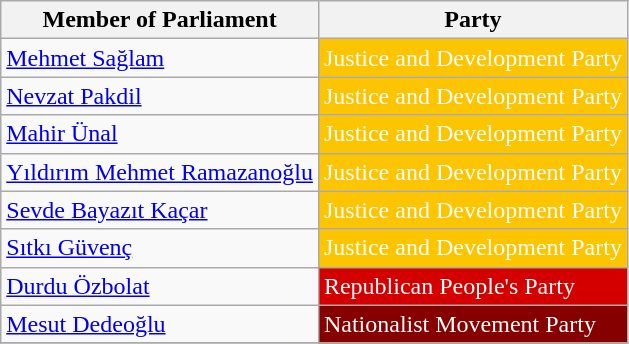<table class="wikitable">
<tr>
<th>Member of Parliament</th>
<th>Party</th>
</tr>
<tr>
<td><a href='#'>Mehmet Sağlam</a></td>
<td style="background:#FDC400; color:white">Justice and Development Party</td>
</tr>
<tr>
<td><a href='#'>Nevzat Pakdil</a></td>
<td style="background:#FDC400; color:white">Justice and Development Party</td>
</tr>
<tr>
<td><a href='#'>Mahir Ünal</a></td>
<td style="background:#FDC400; color:white">Justice and Development Party</td>
</tr>
<tr>
<td><a href='#'>Yıldırım Mehmet Ramazanoğlu</a></td>
<td style="background:#FDC400; color:white">Justice and Development Party</td>
</tr>
<tr>
<td><a href='#'>Sevde Bayazıt Kaçar</a></td>
<td style="background:#FDC400; color:white">Justice and Development Party</td>
</tr>
<tr>
<td><a href='#'>Sıtkı Güvenç</a></td>
<td style="background:#FDC400; color:white">Justice and Development Party</td>
</tr>
<tr>
<td><a href='#'>Durdu Özbolat</a></td>
<td style="background:#D40000; color:white">Republican People's Party</td>
</tr>
<tr>
<td><a href='#'>Mesut Dedeoğlu</a></td>
<td style="background:#870000; color:white">Nationalist Movement Party</td>
</tr>
<tr>
</tr>
</table>
